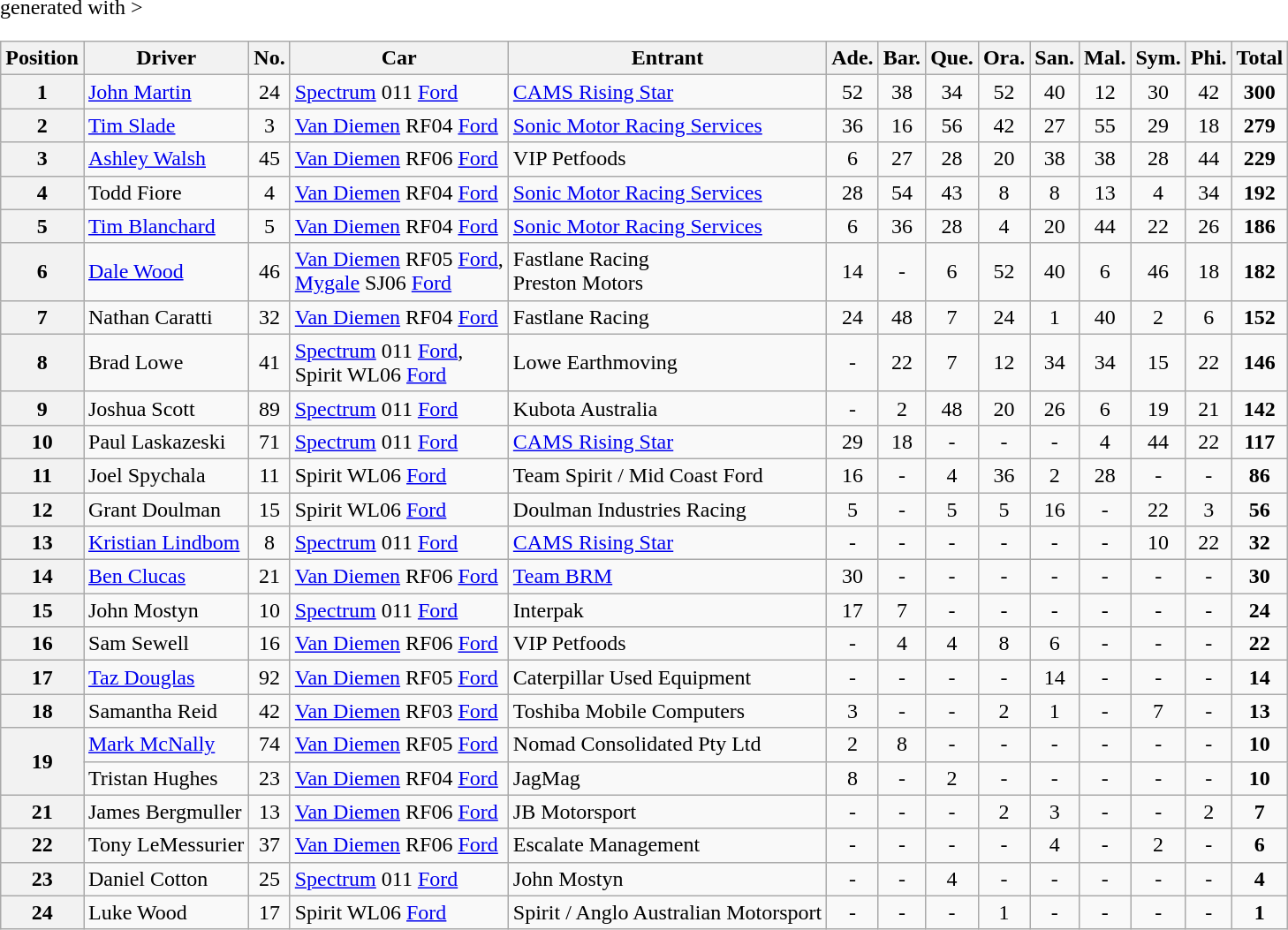<table class="wikitable" <hiddentext>generated with >
<tr style="font-weight:bold">
<th>Position </th>
<th>Driver </th>
<th>No.</th>
<th>Car</th>
<th>Entrant </th>
<th>Ade.</th>
<th>Bar.</th>
<th>Que.</th>
<th>Ora.</th>
<th>San.</th>
<th>Mal.</th>
<th>Sym.</th>
<th>Phi.</th>
<th>Total </th>
</tr>
<tr>
<th>1</th>
<td><a href='#'>John Martin</a></td>
<td align="center">24</td>
<td><a href='#'>Spectrum</a> 011 <a href='#'>Ford</a></td>
<td><a href='#'>CAMS Rising Star</a></td>
<td align="center">52</td>
<td align="center">38</td>
<td align="center">34</td>
<td align="center">52</td>
<td align="center">40</td>
<td align="center">12</td>
<td align="center">30</td>
<td align="center">42</td>
<td align="center"><strong>300</strong></td>
</tr>
<tr>
<th>2</th>
<td><a href='#'>Tim Slade</a></td>
<td align="center">3</td>
<td><a href='#'>Van Diemen</a> RF04 <a href='#'>Ford</a></td>
<td><a href='#'>Sonic Motor Racing Services</a></td>
<td align="center">36</td>
<td align="center">16</td>
<td align="center">56</td>
<td align="center">42</td>
<td align="center">27</td>
<td align="center">55</td>
<td align="center">29</td>
<td align="center">18</td>
<td align="center"><strong>279</strong></td>
</tr>
<tr>
<th>3</th>
<td><a href='#'>Ashley Walsh</a></td>
<td align="center">45</td>
<td><a href='#'>Van Diemen</a> RF06 <a href='#'>Ford</a></td>
<td>VIP Petfoods</td>
<td align="center">6</td>
<td align="center">27</td>
<td align="center">28</td>
<td align="center">20</td>
<td align="center">38</td>
<td align="center">38</td>
<td align="center">28</td>
<td align="center">44</td>
<td align="center"><strong>229</strong></td>
</tr>
<tr>
<th>4</th>
<td>Todd Fiore</td>
<td align="center">4</td>
<td><a href='#'>Van Diemen</a> RF04 <a href='#'>Ford</a></td>
<td><a href='#'>Sonic Motor Racing Services</a></td>
<td align="center">28</td>
<td align="center">54</td>
<td align="center">43</td>
<td align="center">8</td>
<td align="center">8</td>
<td align="center">13</td>
<td align="center">4</td>
<td align="center">34</td>
<td align="center"><strong>192</strong></td>
</tr>
<tr>
<th>5</th>
<td><a href='#'>Tim Blanchard</a></td>
<td align="center">5</td>
<td><a href='#'>Van Diemen</a> RF04 <a href='#'>Ford</a></td>
<td><a href='#'>Sonic Motor Racing Services</a></td>
<td align="center">6</td>
<td align="center">36</td>
<td align="center">28</td>
<td align="center">4</td>
<td align="center">20</td>
<td align="center">44</td>
<td align="center">22</td>
<td align="center">26</td>
<td align="center"><strong>186</strong></td>
</tr>
<tr>
<th>6</th>
<td><a href='#'>Dale Wood</a></td>
<td align="center">46</td>
<td><a href='#'>Van Diemen</a> RF05 <a href='#'>Ford</a>,<br><a href='#'>Mygale</a> SJ06 <a href='#'>Ford</a></td>
<td>Fastlane Racing<br> Preston Motors</td>
<td align="center">14</td>
<td align="center">-</td>
<td align="center">6</td>
<td align="center">52</td>
<td align="center">40</td>
<td align="center">6</td>
<td align="center">46</td>
<td align="center">18</td>
<td align="center"><strong>182</strong></td>
</tr>
<tr>
<th>7</th>
<td>Nathan Caratti</td>
<td align="center">32</td>
<td><a href='#'>Van Diemen</a> RF04 <a href='#'>Ford</a></td>
<td>Fastlane Racing</td>
<td align="center">24</td>
<td align="center">48</td>
<td align="center">7</td>
<td align="center">24</td>
<td align="center">1</td>
<td align="center">40</td>
<td align="center">2</td>
<td align="center">6</td>
<td align="center"><strong>152</strong></td>
</tr>
<tr>
<th>8</th>
<td>Brad Lowe</td>
<td align="center">41</td>
<td><a href='#'>Spectrum</a> 011 <a href='#'>Ford</a>,<br>Spirit WL06 <a href='#'>Ford</a></td>
<td>Lowe Earthmoving</td>
<td align="center">-</td>
<td align="center">22</td>
<td align="center">7</td>
<td align="center">12</td>
<td align="center">34</td>
<td align="center">34</td>
<td align="center">15</td>
<td align="center">22</td>
<td align="center"><strong>146</strong></td>
</tr>
<tr>
<th>9</th>
<td>Joshua Scott</td>
<td align="center">89</td>
<td><a href='#'>Spectrum</a> 011 <a href='#'>Ford</a></td>
<td>Kubota Australia</td>
<td align="center">-</td>
<td align="center">2</td>
<td align="center">48</td>
<td align="center">20</td>
<td align="center">26</td>
<td align="center">6</td>
<td align="center">19</td>
<td align="center">21</td>
<td align="center"><strong>142</strong></td>
</tr>
<tr>
<th>10</th>
<td>Paul Laskazeski</td>
<td align="center">71</td>
<td><a href='#'>Spectrum</a> 011 <a href='#'>Ford</a></td>
<td><a href='#'>CAMS Rising Star</a></td>
<td align="center">29</td>
<td align="center">18</td>
<td align="center">-</td>
<td align="center">-</td>
<td align="center">-</td>
<td align="center">4</td>
<td align="center">44</td>
<td align="center">22</td>
<td align="center"><strong>117</strong></td>
</tr>
<tr>
<th>11</th>
<td>Joel Spychala</td>
<td align="center">11</td>
<td>Spirit WL06 <a href='#'>Ford</a></td>
<td>Team Spirit / Mid Coast Ford</td>
<td align="center">16</td>
<td align="center">-</td>
<td align="center">4</td>
<td align="center">36</td>
<td align="center">2</td>
<td align="center">28</td>
<td align="center">-</td>
<td align="center">-</td>
<td align="center"><strong>86</strong></td>
</tr>
<tr>
<th>12</th>
<td>Grant Doulman</td>
<td align="center">15</td>
<td>Spirit WL06 <a href='#'>Ford</a></td>
<td>Doulman Industries Racing</td>
<td align="center">5</td>
<td align="center">-</td>
<td align="center">5</td>
<td align="center">5</td>
<td align="center">16</td>
<td align="center">-</td>
<td align="center">22</td>
<td align="center">3</td>
<td align="center"><strong>56</strong></td>
</tr>
<tr>
<th>13</th>
<td><a href='#'>Kristian Lindbom</a></td>
<td align="center">8</td>
<td><a href='#'>Spectrum</a> 011 <a href='#'>Ford</a></td>
<td><a href='#'>CAMS Rising Star</a></td>
<td align="center">-</td>
<td align="center">-</td>
<td align="center">-</td>
<td align="center">-</td>
<td align="center">-</td>
<td align="center">-</td>
<td align="center">10</td>
<td align="center">22</td>
<td align="center"><strong>32</strong></td>
</tr>
<tr>
<th>14</th>
<td><a href='#'>Ben Clucas</a></td>
<td align="center">21</td>
<td><a href='#'>Van Diemen</a> RF06 <a href='#'>Ford</a></td>
<td><a href='#'>Team BRM</a></td>
<td align="center">30</td>
<td align="center">-</td>
<td align="center">-</td>
<td align="center">-</td>
<td align="center">-</td>
<td align="center">-</td>
<td align="center">-</td>
<td align="center">-</td>
<td align="center"><strong>30</strong></td>
</tr>
<tr>
<th>15</th>
<td>John Mostyn</td>
<td align="center">10</td>
<td><a href='#'>Spectrum</a> 011 <a href='#'>Ford</a></td>
<td>Interpak</td>
<td align="center">17</td>
<td align="center">7</td>
<td align="center">-</td>
<td align="center">-</td>
<td align="center">-</td>
<td align="center">-</td>
<td align="center">-</td>
<td align="center">-</td>
<td align="center"><strong>24</strong></td>
</tr>
<tr>
<th>16</th>
<td>Sam Sewell</td>
<td align="center">16</td>
<td><a href='#'>Van Diemen</a> RF06 <a href='#'>Ford</a></td>
<td>VIP Petfoods</td>
<td align="center">-</td>
<td align="center">4</td>
<td align="center">4</td>
<td align="center">8</td>
<td align="center">6</td>
<td align="center">-</td>
<td align="center">-</td>
<td align="center">-</td>
<td align="center"><strong>22</strong></td>
</tr>
<tr>
<th>17</th>
<td><a href='#'>Taz Douglas</a></td>
<td align="center">92</td>
<td><a href='#'>Van Diemen</a> RF05 <a href='#'>Ford</a></td>
<td>Caterpillar Used Equipment</td>
<td align="center">-</td>
<td align="center">-</td>
<td align="center">-</td>
<td align="center">-</td>
<td align="center">14</td>
<td align="center">-</td>
<td align="center">-</td>
<td align="center">-</td>
<td align="center"><strong>14</strong></td>
</tr>
<tr>
<th>18</th>
<td>Samantha Reid</td>
<td align="center">42</td>
<td><a href='#'>Van Diemen</a> RF03 <a href='#'>Ford</a></td>
<td>Toshiba Mobile Computers</td>
<td align="center">3</td>
<td align="center">-</td>
<td align="center">-</td>
<td align="center">2</td>
<td align="center">1</td>
<td align="center">-</td>
<td align="center">7</td>
<td align="center">-</td>
<td align="center"><strong>13</strong></td>
</tr>
<tr>
<th rowspan=2>19</th>
<td><a href='#'>Mark McNally</a></td>
<td align="center">74</td>
<td><a href='#'>Van Diemen</a> RF05 <a href='#'>Ford</a></td>
<td>Nomad Consolidated Pty Ltd</td>
<td align="center">2</td>
<td align="center">8</td>
<td align="center">-</td>
<td align="center">-</td>
<td align="center">-</td>
<td align="center">-</td>
<td align="center">-</td>
<td align="center">-</td>
<td align="center"><strong>10</strong></td>
</tr>
<tr>
<td>Tristan Hughes</td>
<td align="center">23</td>
<td><a href='#'>Van Diemen</a> RF04 <a href='#'>Ford</a></td>
<td>JagMag</td>
<td align="center">8</td>
<td align="center">-</td>
<td align="center">2</td>
<td align="center">-</td>
<td align="center">-</td>
<td align="center">-</td>
<td align="center">-</td>
<td align="center">-</td>
<td align="center"><strong>10</strong></td>
</tr>
<tr>
<th>21</th>
<td>James Bergmuller</td>
<td align="center">13</td>
<td><a href='#'>Van Diemen</a> RF06 <a href='#'>Ford</a></td>
<td>JB Motorsport</td>
<td align="center">-</td>
<td align="center">-</td>
<td align="center">-</td>
<td align="center">2</td>
<td align="center">3</td>
<td align="center">-</td>
<td align="center">-</td>
<td align="center">2</td>
<td align="center"><strong>7</strong></td>
</tr>
<tr>
<th>22</th>
<td>Tony LeMessurier</td>
<td align="center">37</td>
<td><a href='#'>Van Diemen</a> RF06 <a href='#'>Ford</a></td>
<td>Escalate Management</td>
<td align="center">-</td>
<td align="center">-</td>
<td align="center">-</td>
<td align="center">-</td>
<td align="center">4</td>
<td align="center">-</td>
<td align="center">2</td>
<td align="center">-</td>
<td align="center"><strong>6</strong></td>
</tr>
<tr>
<th>23</th>
<td>Daniel Cotton</td>
<td align="center">25</td>
<td><a href='#'>Spectrum</a> 011 <a href='#'>Ford</a></td>
<td>John Mostyn</td>
<td align="center">-</td>
<td align="center">-</td>
<td align="center">4</td>
<td align="center">-</td>
<td align="center">-</td>
<td align="center">-</td>
<td align="center">-</td>
<td align="center">-</td>
<td align="center"><strong>4</strong></td>
</tr>
<tr>
<th>24</th>
<td>Luke Wood</td>
<td align="center">17</td>
<td>Spirit WL06 <a href='#'>Ford</a></td>
<td>Spirit / Anglo Australian Motorsport</td>
<td align="center">-</td>
<td align="center">-</td>
<td align="center">-</td>
<td align="center">1</td>
<td align="center">-</td>
<td align="center">-</td>
<td align="center">-</td>
<td align="center">-</td>
<td align="center"><strong>1</strong></td>
</tr>
</table>
